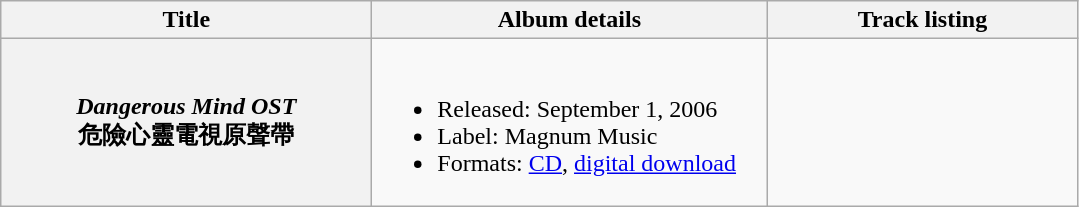<table class="wikitable plainrowheaders" style="text-align:center;">
<tr>
<th style="width:15em;">Title</th>
<th style="width:16em;">Album details</th>
<th style="width:200px;">Track listing</th>
</tr>
<tr>
<th scope="row"><em>Dangerous Mind OST</em> <br>危險心靈電視原聲帶</th>
<td align="left"><br><ul><li>Released: September 1, 2006</li><li>Label: Magnum Music</li><li>Formats: <a href='#'>CD</a>, <a href='#'>digital download</a></li></ul></td>
<td align="center"></td>
</tr>
</table>
